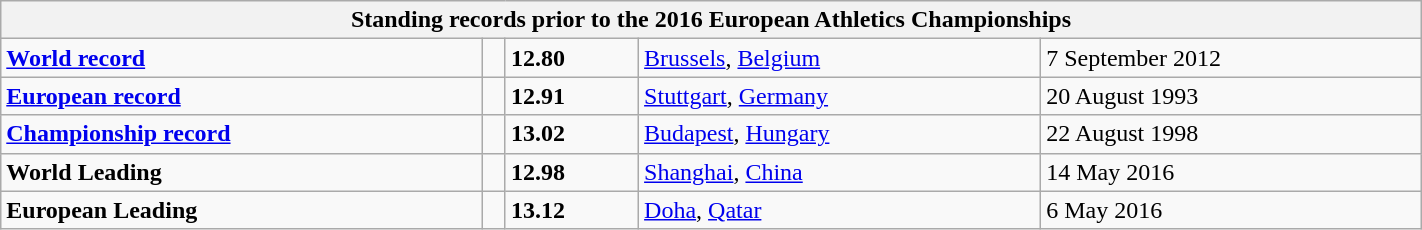<table class="wikitable" width=75%>
<tr>
<th colspan="5">Standing records prior to the 2016 European Athletics Championships</th>
</tr>
<tr>
<td><strong><a href='#'>World record</a></strong></td>
<td></td>
<td><strong>12.80</strong></td>
<td><a href='#'>Brussels</a>, <a href='#'>Belgium</a></td>
<td>7 September 2012</td>
</tr>
<tr>
<td><strong><a href='#'>European record</a></strong></td>
<td></td>
<td><strong>12.91</strong></td>
<td><a href='#'>Stuttgart</a>, <a href='#'>Germany</a></td>
<td>20 August 1993</td>
</tr>
<tr>
<td><strong><a href='#'>Championship record</a></strong></td>
<td></td>
<td><strong>13.02</strong></td>
<td><a href='#'>Budapest</a>, <a href='#'>Hungary</a></td>
<td>22 August 1998</td>
</tr>
<tr>
<td><strong>World Leading</strong></td>
<td></td>
<td><strong>12.98</strong></td>
<td><a href='#'>Shanghai</a>, <a href='#'>China</a></td>
<td>14 May 2016</td>
</tr>
<tr>
<td><strong>European Leading</strong></td>
<td></td>
<td><strong>13.12</strong></td>
<td><a href='#'>Doha</a>, <a href='#'>Qatar</a></td>
<td>6 May 2016</td>
</tr>
</table>
